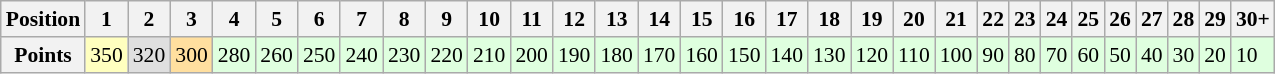<table class="wikitable" style="font-size: 90%;">
<tr>
<th>Position</th>
<th>1</th>
<th>2</th>
<th>3</th>
<th>4</th>
<th>5</th>
<th>6</th>
<th>7</th>
<th>8</th>
<th>9</th>
<th>10</th>
<th>11</th>
<th>12</th>
<th>13</th>
<th>14</th>
<th>15</th>
<th>16</th>
<th>17</th>
<th>18</th>
<th>19</th>
<th>20</th>
<th>21</th>
<th>22</th>
<th>23</th>
<th>24</th>
<th>25</th>
<th>26</th>
<th>27</th>
<th>28</th>
<th>29</th>
<th>30+</th>
</tr>
<tr>
<th>Points</th>
<td style="background:#ffffbf;">350</td>
<td style="background:#dfdfdf;">320</td>
<td style="background:#ffdf9f;">300</td>
<td style="background:#dfffdf;">280</td>
<td style="background:#dfffdf;">260</td>
<td style="background:#dfffdf;">250</td>
<td style="background:#dfffdf;">240</td>
<td style="background:#dfffdf;">230</td>
<td style="background:#dfffdf;">220</td>
<td style="background:#dfffdf;">210</td>
<td style="background:#dfffdf;">200</td>
<td style="background:#dfffdf;">190</td>
<td style="background:#dfffdf;">180</td>
<td style="background:#dfffdf;">170</td>
<td style="background:#dfffdf;">160</td>
<td style="background:#dfffdf;">150</td>
<td style="background:#dfffdf;">140</td>
<td style="background:#dfffdf;">130</td>
<td style="background:#dfffdf;">120</td>
<td style="background:#dfffdf;">110</td>
<td style="background:#dfffdf;">100</td>
<td style="background:#dfffdf;">90</td>
<td style="background:#dfffdf;">80</td>
<td style="background:#dfffdf;">70</td>
<td style="background:#dfffdf;">60</td>
<td style="background:#dfffdf;">50</td>
<td style="background:#dfffdf;">40</td>
<td style="background:#dfffdf;">30</td>
<td style="background:#dfffdf;">20</td>
<td style="background:#dfffdf;">10</td>
</tr>
</table>
